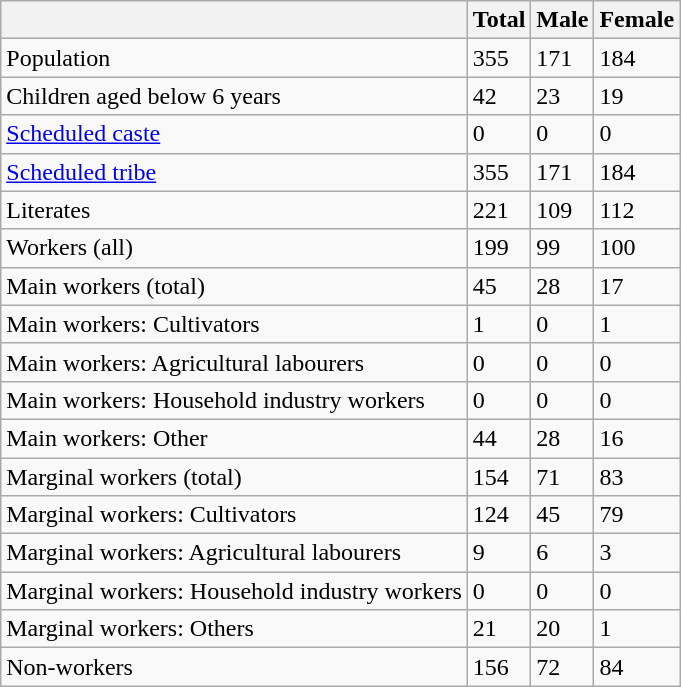<table class="wikitable sortable">
<tr>
<th></th>
<th>Total</th>
<th>Male</th>
<th>Female</th>
</tr>
<tr>
<td>Population</td>
<td>355</td>
<td>171</td>
<td>184</td>
</tr>
<tr>
<td>Children aged below 6 years</td>
<td>42</td>
<td>23</td>
<td>19</td>
</tr>
<tr>
<td><a href='#'>Scheduled caste</a></td>
<td>0</td>
<td>0</td>
<td>0</td>
</tr>
<tr>
<td><a href='#'>Scheduled tribe</a></td>
<td>355</td>
<td>171</td>
<td>184</td>
</tr>
<tr>
<td>Literates</td>
<td>221</td>
<td>109</td>
<td>112</td>
</tr>
<tr>
<td>Workers (all)</td>
<td>199</td>
<td>99</td>
<td>100</td>
</tr>
<tr>
<td>Main workers (total)</td>
<td>45</td>
<td>28</td>
<td>17</td>
</tr>
<tr>
<td>Main workers: Cultivators</td>
<td>1</td>
<td>0</td>
<td>1</td>
</tr>
<tr>
<td>Main workers: Agricultural labourers</td>
<td>0</td>
<td>0</td>
<td>0</td>
</tr>
<tr>
<td>Main workers: Household industry workers</td>
<td>0</td>
<td>0</td>
<td>0</td>
</tr>
<tr>
<td>Main workers: Other</td>
<td>44</td>
<td>28</td>
<td>16</td>
</tr>
<tr>
<td>Marginal workers (total)</td>
<td>154</td>
<td>71</td>
<td>83</td>
</tr>
<tr>
<td>Marginal workers: Cultivators</td>
<td>124</td>
<td>45</td>
<td>79</td>
</tr>
<tr>
<td>Marginal workers: Agricultural labourers</td>
<td>9</td>
<td>6</td>
<td>3</td>
</tr>
<tr>
<td>Marginal workers: Household industry workers</td>
<td>0</td>
<td>0</td>
<td>0</td>
</tr>
<tr>
<td>Marginal workers: Others</td>
<td>21</td>
<td>20</td>
<td>1</td>
</tr>
<tr>
<td>Non-workers</td>
<td>156</td>
<td>72</td>
<td>84</td>
</tr>
</table>
